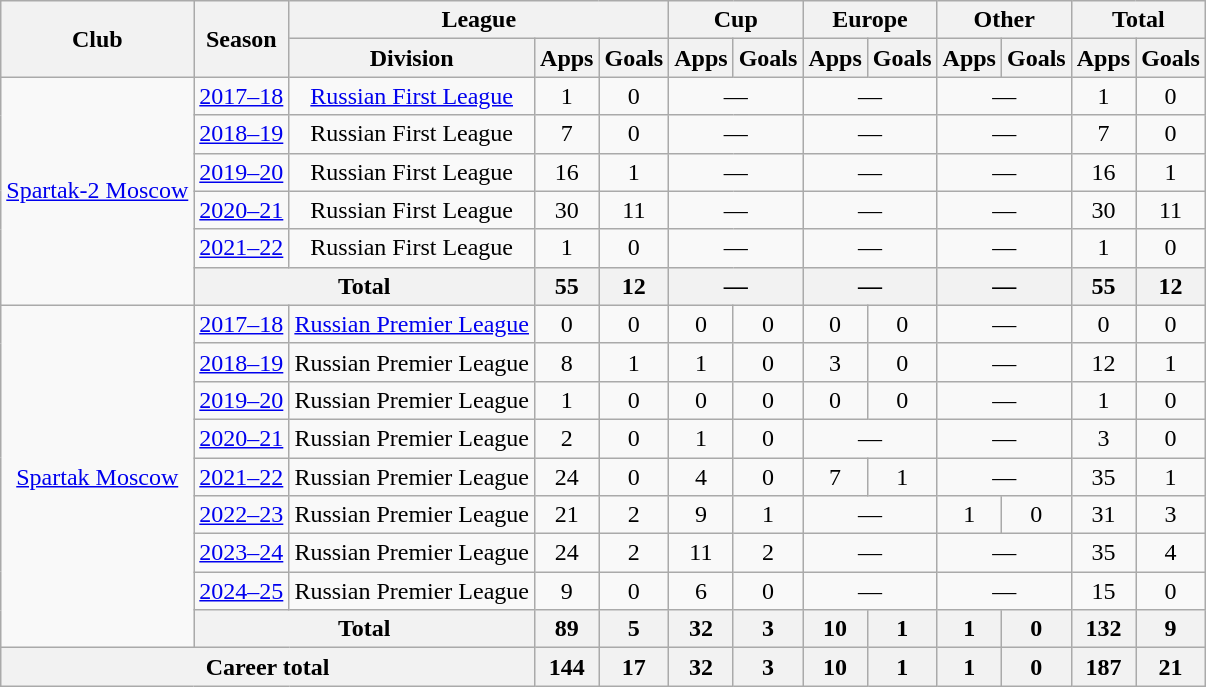<table class=wikitable style=text-align:center>
<tr>
<th rowspan="2">Club</th>
<th rowspan="2">Season</th>
<th colspan="3">League</th>
<th colspan="2">Cup</th>
<th colspan="2">Europe</th>
<th colspan="2">Other</th>
<th colspan="2">Total</th>
</tr>
<tr>
<th>Division</th>
<th>Apps</th>
<th>Goals</th>
<th>Apps</th>
<th>Goals</th>
<th>Apps</th>
<th>Goals</th>
<th>Apps</th>
<th>Goals</th>
<th>Apps</th>
<th>Goals</th>
</tr>
<tr>
<td rowspan="6"><a href='#'>Spartak-2 Moscow</a></td>
<td><a href='#'>2017–18</a></td>
<td><a href='#'>Russian First League</a></td>
<td>1</td>
<td>0</td>
<td colspan="2">—</td>
<td colspan="2">—</td>
<td colspan="2">—</td>
<td>1</td>
<td>0</td>
</tr>
<tr>
<td><a href='#'>2018–19</a></td>
<td>Russian First League</td>
<td>7</td>
<td>0</td>
<td colspan="2">—</td>
<td colspan="2">—</td>
<td colspan="2">—</td>
<td>7</td>
<td>0</td>
</tr>
<tr>
<td><a href='#'>2019–20</a></td>
<td>Russian First League</td>
<td>16</td>
<td>1</td>
<td colspan="2">—</td>
<td colspan="2">—</td>
<td colspan="2">—</td>
<td>16</td>
<td>1</td>
</tr>
<tr>
<td><a href='#'>2020–21</a></td>
<td>Russian First League</td>
<td>30</td>
<td>11</td>
<td colspan="2">—</td>
<td colspan="2">—</td>
<td colspan="2">—</td>
<td>30</td>
<td>11</td>
</tr>
<tr>
<td><a href='#'>2021–22</a></td>
<td>Russian First League</td>
<td>1</td>
<td>0</td>
<td colspan="2">—</td>
<td colspan="2">—</td>
<td colspan="2">—</td>
<td>1</td>
<td>0</td>
</tr>
<tr>
<th colspan="2">Total</th>
<th>55</th>
<th>12</th>
<th colspan="2">—</th>
<th colspan="2">—</th>
<th colspan="2">—</th>
<th>55</th>
<th>12</th>
</tr>
<tr>
<td rowspan="9"><a href='#'>Spartak Moscow</a></td>
<td><a href='#'>2017–18</a></td>
<td><a href='#'>Russian Premier League</a></td>
<td>0</td>
<td>0</td>
<td>0</td>
<td>0</td>
<td>0</td>
<td>0</td>
<td colspan="2">—</td>
<td>0</td>
<td>0</td>
</tr>
<tr>
<td><a href='#'>2018–19</a></td>
<td>Russian Premier League</td>
<td>8</td>
<td>1</td>
<td>1</td>
<td>0</td>
<td>3</td>
<td>0</td>
<td colspan="2">—</td>
<td>12</td>
<td>1</td>
</tr>
<tr>
<td><a href='#'>2019–20</a></td>
<td>Russian Premier League</td>
<td>1</td>
<td>0</td>
<td>0</td>
<td>0</td>
<td>0</td>
<td>0</td>
<td colspan="2">—</td>
<td>1</td>
<td>0</td>
</tr>
<tr>
<td><a href='#'>2020–21</a></td>
<td>Russian Premier League</td>
<td>2</td>
<td>0</td>
<td>1</td>
<td>0</td>
<td colspan="2">—</td>
<td colspan="2">—</td>
<td>3</td>
<td>0</td>
</tr>
<tr>
<td><a href='#'>2021–22</a></td>
<td>Russian Premier League</td>
<td>24</td>
<td>0</td>
<td>4</td>
<td>0</td>
<td>7</td>
<td>1</td>
<td colspan="2">—</td>
<td>35</td>
<td>1</td>
</tr>
<tr>
<td><a href='#'>2022–23</a></td>
<td>Russian Premier League</td>
<td>21</td>
<td>2</td>
<td>9</td>
<td>1</td>
<td colspan="2">—</td>
<td>1</td>
<td>0</td>
<td>31</td>
<td>3</td>
</tr>
<tr>
<td><a href='#'>2023–24</a></td>
<td>Russian Premier League</td>
<td>24</td>
<td>2</td>
<td>11</td>
<td>2</td>
<td colspan="2">—</td>
<td colspan="2">—</td>
<td>35</td>
<td>4</td>
</tr>
<tr>
<td><a href='#'>2024–25</a></td>
<td>Russian Premier League</td>
<td>9</td>
<td>0</td>
<td>6</td>
<td>0</td>
<td colspan="2">—</td>
<td colspan="2">—</td>
<td>15</td>
<td>0</td>
</tr>
<tr>
<th colspan="2">Total</th>
<th>89</th>
<th>5</th>
<th>32</th>
<th>3</th>
<th>10</th>
<th>1</th>
<th>1</th>
<th>0</th>
<th>132</th>
<th>9</th>
</tr>
<tr>
<th colspan="3">Career total</th>
<th>144</th>
<th>17</th>
<th>32</th>
<th>3</th>
<th>10</th>
<th>1</th>
<th>1</th>
<th>0</th>
<th>187</th>
<th>21</th>
</tr>
</table>
